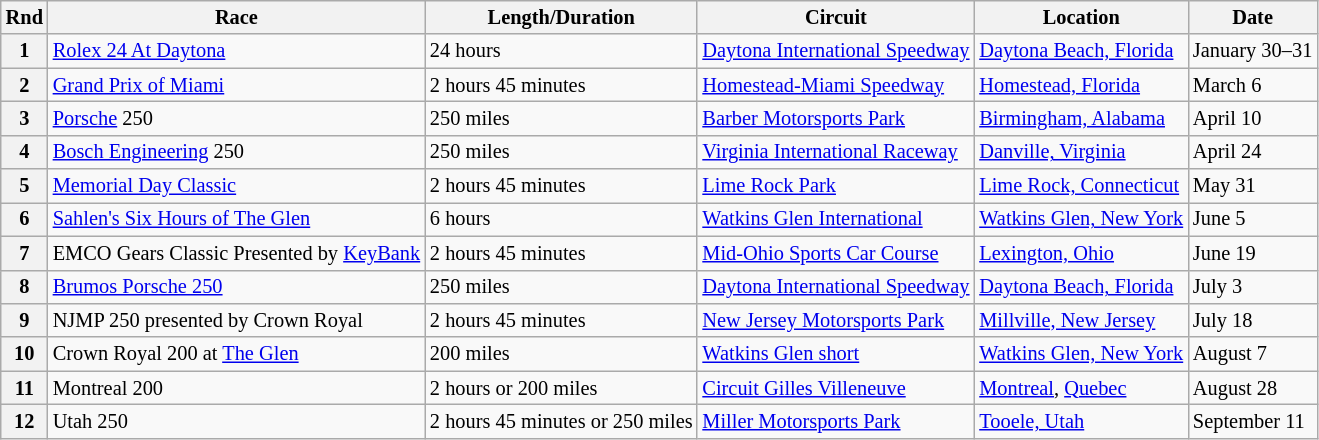<table class="wikitable" style="font-size: 85%;">
<tr>
<th>Rnd</th>
<th>Race</th>
<th>Length/Duration</th>
<th>Circuit</th>
<th>Location</th>
<th>Date</th>
</tr>
<tr>
<th>1</th>
<td><a href='#'>Rolex 24 At Daytona</a></td>
<td>24 hours</td>
<td><a href='#'>Daytona International Speedway</a></td>
<td><a href='#'>Daytona Beach, Florida</a></td>
<td>January 30–31</td>
</tr>
<tr>
<th>2</th>
<td><a href='#'>Grand Prix of Miami</a></td>
<td>2 hours 45 minutes</td>
<td><a href='#'>Homestead-Miami Speedway</a></td>
<td><a href='#'>Homestead, Florida</a></td>
<td>March 6</td>
</tr>
<tr>
<th>3</th>
<td><a href='#'>Porsche</a> 250</td>
<td>250 miles</td>
<td><a href='#'>Barber Motorsports Park</a></td>
<td><a href='#'>Birmingham, Alabama</a></td>
<td>April 10</td>
</tr>
<tr>
<th>4</th>
<td><a href='#'>Bosch Engineering</a> 250</td>
<td>250 miles</td>
<td><a href='#'>Virginia International Raceway</a></td>
<td><a href='#'>Danville, Virginia</a></td>
<td>April 24</td>
</tr>
<tr>
<th>5</th>
<td><a href='#'>Memorial Day Classic</a></td>
<td>2 hours 45 minutes</td>
<td><a href='#'>Lime Rock Park</a></td>
<td><a href='#'>Lime Rock, Connecticut</a></td>
<td>May 31</td>
</tr>
<tr>
<th>6</th>
<td><a href='#'>Sahlen's Six Hours of The Glen</a></td>
<td>6 hours</td>
<td><a href='#'>Watkins Glen International</a></td>
<td><a href='#'>Watkins Glen, New York</a></td>
<td>June 5</td>
</tr>
<tr>
<th>7</th>
<td>EMCO Gears Classic Presented by <a href='#'>KeyBank</a></td>
<td>2 hours 45 minutes</td>
<td><a href='#'>Mid-Ohio Sports Car Course</a></td>
<td><a href='#'>Lexington, Ohio</a></td>
<td>June 19</td>
</tr>
<tr>
<th>8</th>
<td><a href='#'>Brumos Porsche 250</a></td>
<td>250 miles</td>
<td><a href='#'>Daytona International Speedway</a></td>
<td><a href='#'>Daytona Beach, Florida</a></td>
<td>July 3</td>
</tr>
<tr>
<th>9</th>
<td>NJMP 250 presented by Crown Royal</td>
<td>2 hours 45 minutes</td>
<td><a href='#'>New Jersey Motorsports Park</a></td>
<td><a href='#'>Millville, New Jersey</a></td>
<td>July 18</td>
</tr>
<tr>
<th>10</th>
<td>Crown Royal 200 at <a href='#'>The Glen</a></td>
<td>200 miles</td>
<td><a href='#'>Watkins Glen short</a></td>
<td><a href='#'>Watkins Glen, New York</a></td>
<td>August 7</td>
</tr>
<tr>
<th>11</th>
<td>Montreal 200</td>
<td>2 hours or 200 miles</td>
<td><a href='#'>Circuit Gilles Villeneuve</a></td>
<td><a href='#'>Montreal</a>, <a href='#'>Quebec</a></td>
<td>August 28</td>
</tr>
<tr>
<th>12</th>
<td>Utah 250</td>
<td>2 hours 45 minutes or 250 miles</td>
<td><a href='#'>Miller Motorsports Park</a></td>
<td><a href='#'>Tooele, Utah</a></td>
<td>September 11</td>
</tr>
</table>
